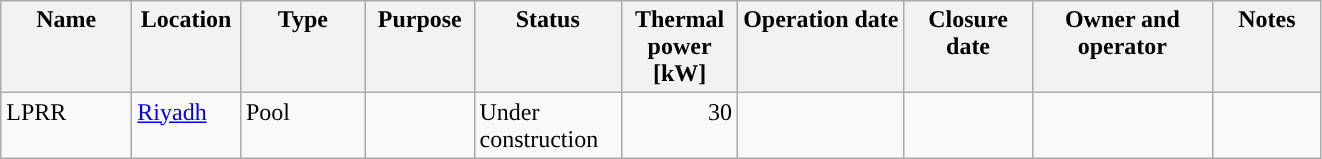<table class="wikitable" >
<tr valign="top">
<th width="80">Name</th>
<th width="65">Location</th>
<th width="76">Type</th>
<th width="65">Purpose</th>
<th width="91">Status</th>
<th width="70“">Thermal power [kW]</th>
<th width=„67“>Operation date</th>
<th width="78“">Closure date</th>
<th width="113“">Owner and operator</th>
<th width="65">Notes</th>
</tr>
<tr valign="top">
<td>LPRR</td>
<td><a href='#'>Riyadh</a></td>
<td>Pool</td>
<td></td>
<td>Under construction</td>
<td align="right">30</td>
<td> </td>
<td></td>
<td></td>
<td></td>
</tr>
</table>
